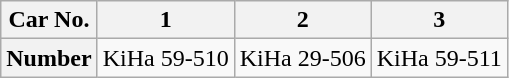<table class="wikitable">
<tr>
<th>Car No.</th>
<th>1</th>
<th>2</th>
<th>3</th>
</tr>
<tr>
<th>Number</th>
<td>KiHa 59-510</td>
<td>KiHa 29-506</td>
<td>KiHa 59-511</td>
</tr>
</table>
